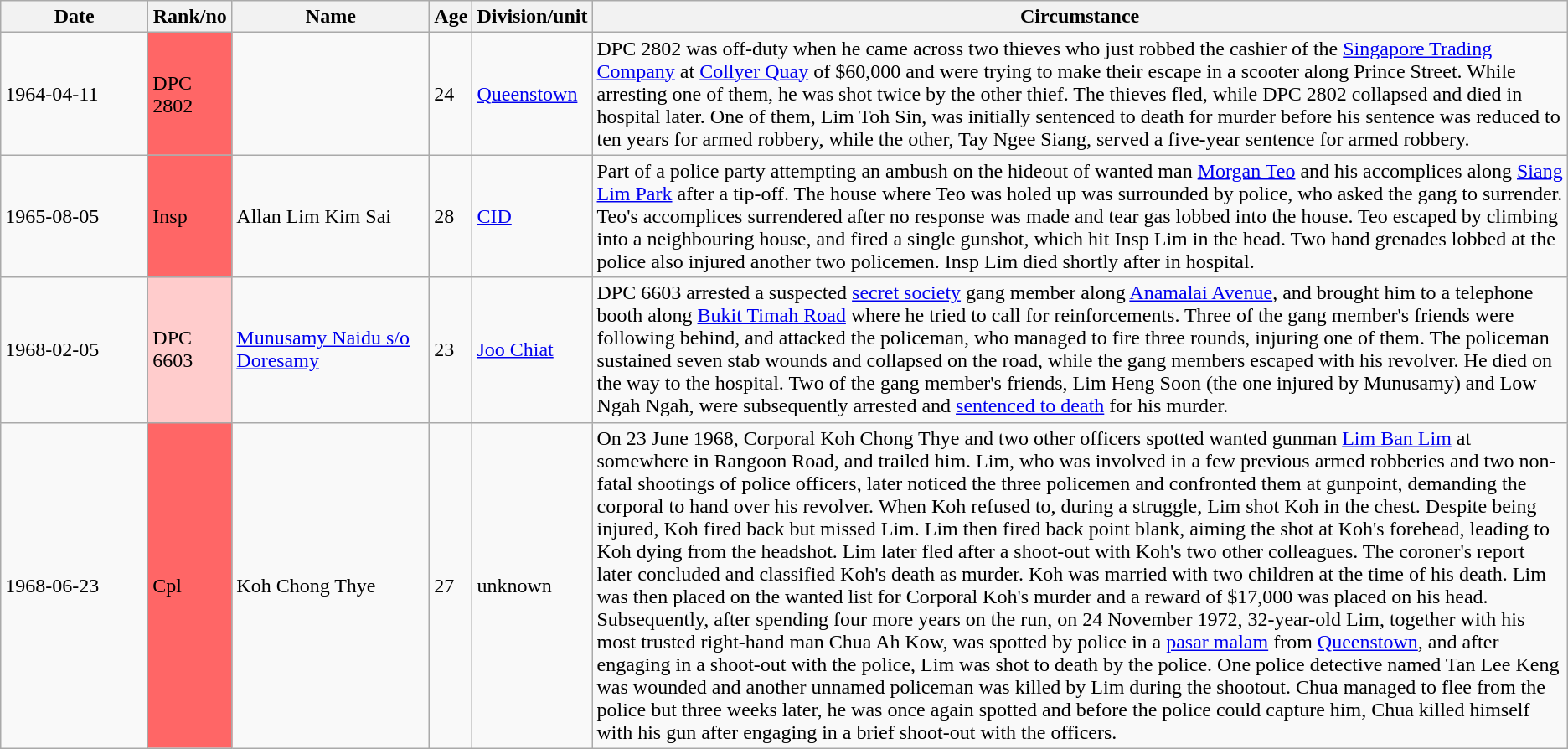<table class="wikitable sortable">
<tr>
<th width="110px">Date</th>
<th>Rank/no</th>
<th width="150px">Name</th>
<th>Age</th>
<th>Division/unit</th>
<th>Circumstance</th>
</tr>
<tr>
<td>1964-04-11</td>
<td bgcolor=ff6666>DPC 2802</td>
<td></td>
<td>24</td>
<td><a href='#'>Queenstown</a></td>
<td>DPC 2802 was off-duty when he came across two thieves who just robbed the cashier of the <a href='#'>Singapore Trading Company</a> at <a href='#'>Collyer Quay</a> of $60,000 and were trying to make their escape in a scooter along Prince Street. While arresting one of them, he was shot twice by the other thief. The thieves fled, while DPC 2802 collapsed and died in hospital later. One of them, Lim Toh Sin, was initially sentenced to death for murder before his sentence was reduced to ten years for armed robbery, while the other, Tay Ngee Siang, served a five-year sentence for armed robbery.</td>
</tr>
<tr>
<td>1965-08-05</td>
<td bgcolor=ff6666>Insp</td>
<td>Allan Lim Kim Sai</td>
<td>28</td>
<td><a href='#'>CID</a></td>
<td>Part of a police party attempting an ambush on the hideout of wanted man <a href='#'>Morgan Teo</a> and his accomplices along <a href='#'>Siang Lim Park</a> after a tip-off. The house where Teo was holed up was surrounded by police, who asked the gang to surrender. Teo's accomplices surrendered after no response was made and tear gas lobbed into the house. Teo escaped by climbing into a neighbouring house, and fired a single gunshot, which hit Insp Lim in the head. Two hand grenades lobbed at the police also injured another two policemen. Insp Lim died shortly after in hospital.</td>
</tr>
<tr>
<td>1968-02-05</td>
<td bgcolor=ffcccc>DPC 6603</td>
<td><a href='#'>Munusamy Naidu s/o Doresamy</a></td>
<td>23</td>
<td><a href='#'>Joo Chiat</a></td>
<td>DPC 6603 arrested a suspected <a href='#'>secret society</a> gang member along <a href='#'>Anamalai Avenue</a>, and brought him to a telephone booth along <a href='#'>Bukit Timah Road</a> where he tried to call for reinforcements. Three of the gang member's friends were following behind, and attacked the policeman, who managed to fire three rounds, injuring one of them. The policeman sustained seven stab wounds and collapsed on the road, while the gang members escaped with his revolver. He died on the way to the hospital. Two of the gang member's friends, Lim Heng Soon (the one injured by Munusamy) and Low Ngah Ngah, were subsequently arrested and <a href='#'>sentenced to death</a> for his murder.</td>
</tr>
<tr>
<td>1968-06-23</td>
<td bgcolor=ff6666>Cpl</td>
<td>Koh Chong Thye</td>
<td>27</td>
<td>unknown</td>
<td>On 23 June 1968, Corporal Koh Chong Thye and two other officers spotted wanted gunman <a href='#'>Lim Ban Lim</a> at somewhere in Rangoon Road, and trailed him. Lim, who was involved in a few previous armed robberies and two non-fatal shootings of police officers, later noticed the three policemen and confronted them at gunpoint, demanding the corporal to hand over his revolver. When Koh refused to, during a struggle, Lim shot Koh in the chest. Despite being injured, Koh fired back but missed Lim. Lim then fired back point blank, aiming the shot at Koh's forehead, leading to Koh dying from the headshot. Lim later fled after a shoot-out with Koh's two other colleagues. The coroner's report later concluded and classified Koh's death as murder. Koh was married with two children at the time of his death. Lim was then placed on the wanted list for Corporal Koh's murder and a reward of $17,000 was placed on his head. Subsequently, after spending four more years on the run, on 24 November 1972, 32-year-old Lim, together with his most trusted right-hand man Chua Ah Kow, was spotted by police in a <a href='#'>pasar malam</a> from <a href='#'>Queenstown</a>, and after engaging in a shoot-out with the police, Lim was shot to death by the police. One police detective named Tan Lee Keng was wounded and another unnamed policeman was killed by Lim during the shootout. Chua managed to flee from the police but three weeks later, he was once again spotted and before the police could capture him, Chua killed himself with his gun after engaging in a brief shoot-out with the officers.</td>
</tr>
</table>
